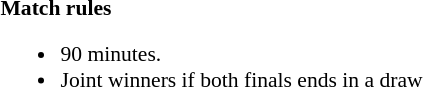<table width=100% style="font-size: 90%">
<tr>
<td style="width:60%; vertical-align:top;"><br><strong>Match rules</strong><ul><li>90 minutes.</li><li>Joint winners if both finals ends in a draw</li></ul></td>
</tr>
</table>
